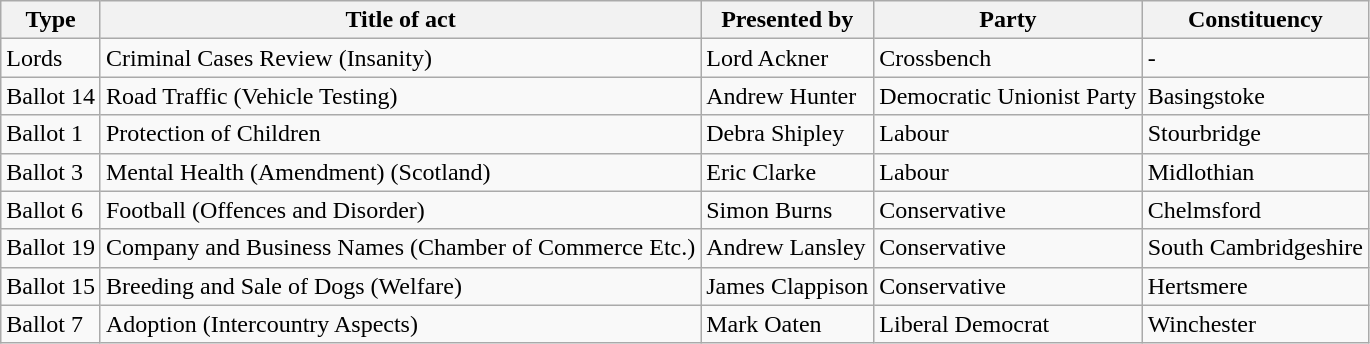<table class="wikitable">
<tr>
<th>Type</th>
<th>Title of act</th>
<th>Presented by</th>
<th>Party</th>
<th>Constituency</th>
</tr>
<tr |->
<td>Lords</td>
<td>Criminal Cases Review (Insanity)</td>
<td>Lord Ackner</td>
<td>Crossbench</td>
<td>-</td>
</tr>
<tr>
<td>Ballot 14</td>
<td>Road Traffic (Vehicle Testing)</td>
<td>Andrew Hunter</td>
<td>Democratic Unionist Party</td>
<td>Basingstoke</td>
</tr>
<tr>
<td>Ballot 1</td>
<td>Protection of Children</td>
<td>Debra Shipley</td>
<td>Labour</td>
<td>Stourbridge</td>
</tr>
<tr>
<td>Ballot 3</td>
<td>Mental Health (Amendment) (Scotland)</td>
<td>Eric Clarke</td>
<td>Labour</td>
<td>Midlothian</td>
</tr>
<tr>
<td>Ballot 6</td>
<td>Football (Offences and Disorder)</td>
<td>Simon Burns</td>
<td>Conservative</td>
<td>Chelmsford</td>
</tr>
<tr>
<td>Ballot 19</td>
<td>Company and Business Names (Chamber of Commerce Etc.)</td>
<td>Andrew Lansley</td>
<td>Conservative</td>
<td>South Cambridgeshire</td>
</tr>
<tr>
<td>Ballot 15</td>
<td>Breeding and Sale of Dogs (Welfare)</td>
<td>James Clappison</td>
<td>Conservative</td>
<td>Hertsmere</td>
</tr>
<tr>
<td>Ballot 7</td>
<td>Adoption (Intercountry Aspects)</td>
<td>Mark Oaten</td>
<td>Liberal Democrat</td>
<td>Winchester</td>
</tr>
</table>
